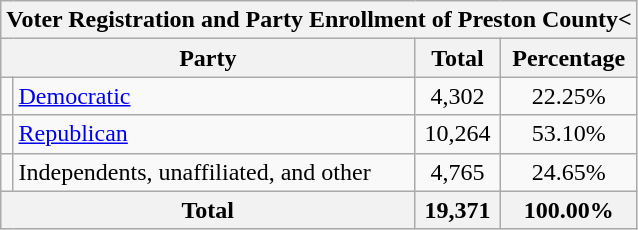<table class=wikitable>
<tr>
<th colspan = 6>Voter Registration and Party Enrollment of Preston County<</th>
</tr>
<tr>
<th colspan = 2>Party</th>
<th>Total</th>
<th>Percentage</th>
</tr>
<tr>
<td></td>
<td><a href='#'>Democratic</a></td>
<td style="text-align:center;">4,302</td>
<td style="text-align:center;">22.25%</td>
</tr>
<tr>
<td></td>
<td><a href='#'>Republican</a></td>
<td style="text-align:center;">10,264</td>
<td style="text-align:center;">53.10%</td>
</tr>
<tr>
<td></td>
<td>Independents, unaffiliated, and other</td>
<td style="text-align:center;">4,765</td>
<td style="text-align:center;">24.65%</td>
</tr>
<tr>
<th colspan = 2>Total</th>
<th style="text-align:center;">19,371</th>
<th style="text-align:center;">100.00%</th>
</tr>
</table>
